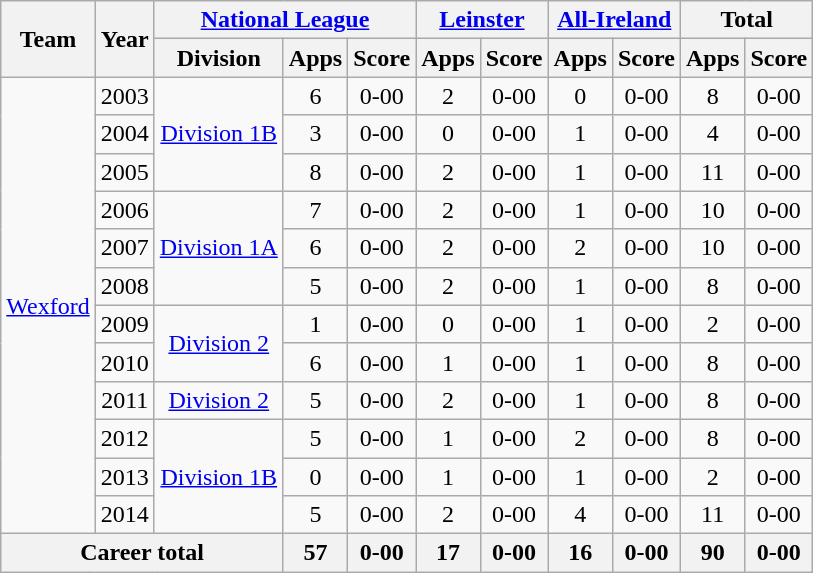<table class="wikitable" style="text-align:center">
<tr>
<th rowspan="2">Team</th>
<th rowspan="2">Year</th>
<th colspan="3"><a href='#'>National League</a></th>
<th colspan="2"><a href='#'>Leinster</a></th>
<th colspan="2"><a href='#'>All-Ireland</a></th>
<th colspan="2">Total</th>
</tr>
<tr>
<th>Division</th>
<th>Apps</th>
<th>Score</th>
<th>Apps</th>
<th>Score</th>
<th>Apps</th>
<th>Score</th>
<th>Apps</th>
<th>Score</th>
</tr>
<tr>
<td rowspan="12"><a href='#'>Wexford</a></td>
<td>2003</td>
<td rowspan="3"><a href='#'>Division 1B</a></td>
<td>6</td>
<td>0-00</td>
<td>2</td>
<td>0-00</td>
<td>0</td>
<td>0-00</td>
<td>8</td>
<td>0-00</td>
</tr>
<tr>
<td>2004</td>
<td>3</td>
<td>0-00</td>
<td>0</td>
<td>0-00</td>
<td>1</td>
<td>0-00</td>
<td>4</td>
<td>0-00</td>
</tr>
<tr>
<td>2005</td>
<td>8</td>
<td>0-00</td>
<td>2</td>
<td>0-00</td>
<td>1</td>
<td>0-00</td>
<td>11</td>
<td>0-00</td>
</tr>
<tr>
<td>2006</td>
<td rowspan="3"><a href='#'>Division 1A</a></td>
<td>7</td>
<td>0-00</td>
<td>2</td>
<td>0-00</td>
<td>1</td>
<td>0-00</td>
<td>10</td>
<td>0-00</td>
</tr>
<tr>
<td>2007</td>
<td>6</td>
<td>0-00</td>
<td>2</td>
<td>0-00</td>
<td>2</td>
<td>0-00</td>
<td>10</td>
<td>0-00</td>
</tr>
<tr>
<td>2008</td>
<td>5</td>
<td>0-00</td>
<td>2</td>
<td>0-00</td>
<td>1</td>
<td>0-00</td>
<td>8</td>
<td>0-00</td>
</tr>
<tr>
<td>2009</td>
<td rowspan="2"><a href='#'>Division 2</a></td>
<td>1</td>
<td>0-00</td>
<td>0</td>
<td>0-00</td>
<td>1</td>
<td>0-00</td>
<td>2</td>
<td>0-00</td>
</tr>
<tr>
<td>2010</td>
<td>6</td>
<td>0-00</td>
<td>1</td>
<td>0-00</td>
<td>1</td>
<td>0-00</td>
<td>8</td>
<td>0-00</td>
</tr>
<tr>
<td>2011</td>
<td rowspan="1"><a href='#'>Division 2</a></td>
<td>5</td>
<td>0-00</td>
<td>2</td>
<td>0-00</td>
<td>1</td>
<td>0-00</td>
<td>8</td>
<td>0-00</td>
</tr>
<tr>
<td>2012</td>
<td rowspan="3"><a href='#'>Division 1B</a></td>
<td>5</td>
<td>0-00</td>
<td>1</td>
<td>0-00</td>
<td>2</td>
<td>0-00</td>
<td>8</td>
<td>0-00</td>
</tr>
<tr>
<td>2013</td>
<td>0</td>
<td>0-00</td>
<td>1</td>
<td>0-00</td>
<td>1</td>
<td>0-00</td>
<td>2</td>
<td>0-00</td>
</tr>
<tr>
<td>2014</td>
<td>5</td>
<td>0-00</td>
<td>2</td>
<td>0-00</td>
<td>4</td>
<td>0-00</td>
<td>11</td>
<td>0-00</td>
</tr>
<tr>
<th colspan="3">Career total</th>
<th>57</th>
<th>0-00</th>
<th>17</th>
<th>0-00</th>
<th>16</th>
<th>0-00</th>
<th>90</th>
<th>0-00</th>
</tr>
</table>
